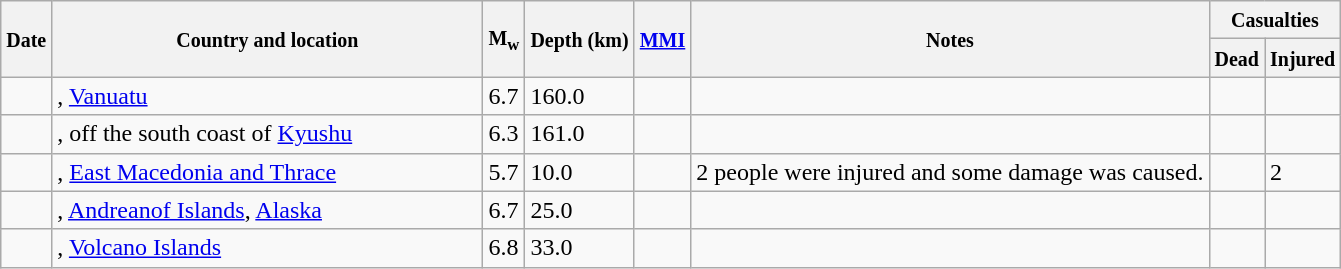<table class="wikitable sortable sort-under" style="border:1px black; margin-left:1em;">
<tr>
<th rowspan="2"><small>Date</small></th>
<th rowspan="2" style="width: 280px"><small>Country and location</small></th>
<th rowspan="2"><small>M<sub>w</sub></small></th>
<th rowspan="2"><small>Depth (km)</small></th>
<th rowspan="2"><small><a href='#'>MMI</a></small></th>
<th rowspan="2" class="unsortable"><small>Notes</small></th>
<th colspan="2"><small>Casualties</small></th>
</tr>
<tr>
<th><small>Dead</small></th>
<th><small>Injured</small></th>
</tr>
<tr>
<td></td>
<td>, <a href='#'>Vanuatu</a></td>
<td>6.7</td>
<td>160.0</td>
<td></td>
<td></td>
<td></td>
<td></td>
</tr>
<tr>
<td></td>
<td>, off the south coast of <a href='#'>Kyushu</a></td>
<td>6.3</td>
<td>161.0</td>
<td></td>
<td></td>
<td></td>
<td></td>
</tr>
<tr>
<td></td>
<td>, <a href='#'>East Macedonia and Thrace</a></td>
<td>5.7</td>
<td>10.0</td>
<td></td>
<td>2 people were injured and some damage was caused.</td>
<td></td>
<td>2</td>
</tr>
<tr>
<td></td>
<td>, <a href='#'>Andreanof Islands</a>, <a href='#'>Alaska</a></td>
<td>6.7</td>
<td>25.0</td>
<td></td>
<td></td>
<td></td>
<td></td>
</tr>
<tr>
<td></td>
<td>, <a href='#'>Volcano Islands</a></td>
<td>6.8</td>
<td>33.0</td>
<td></td>
<td></td>
<td></td>
<td></td>
</tr>
</table>
